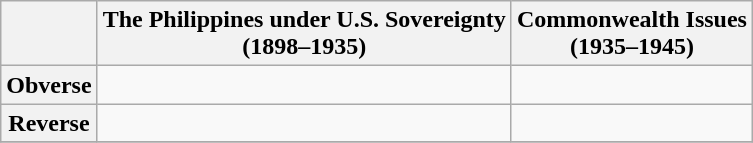<table class="wikitable">
<tr>
<th></th>
<th>The Philippines under U.S. Sovereignty<br>(1898–1935)</th>
<th>Commonwealth Issues<br>(1935–1945)</th>
</tr>
<tr>
<th>Obverse</th>
<td></td>
<td></td>
</tr>
<tr>
<th>Reverse</th>
<td></td>
<td></td>
</tr>
<tr>
</tr>
</table>
